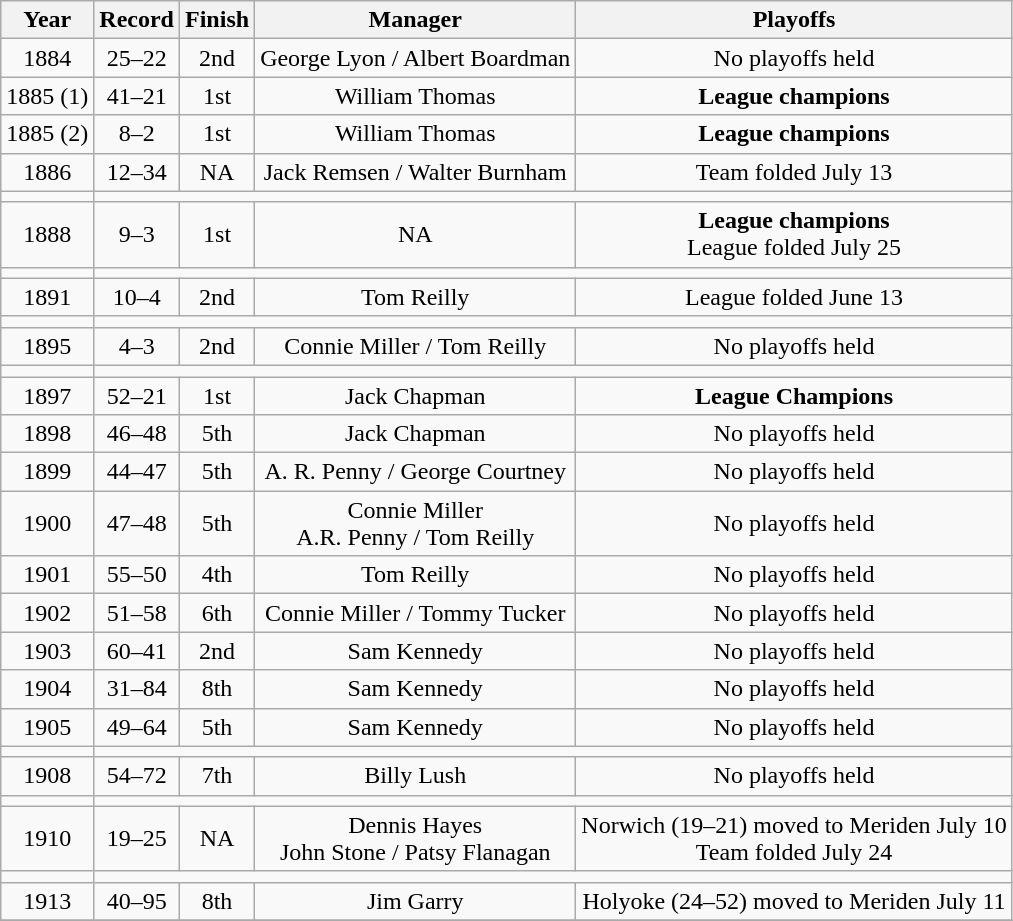<table class="wikitable">
<tr style="background: #F2F2F2;">
<th>Year</th>
<th>Record</th>
<th>Finish</th>
<th>Manager</th>
<th>Playoffs</th>
</tr>
<tr align=center>
<td>1884</td>
<td>25–22</td>
<td>2nd</td>
<td>George Lyon / Albert Boardman</td>
<td>No playoffs held</td>
</tr>
<tr align=center>
<td>1885 (1)</td>
<td>41–21</td>
<td>1st</td>
<td>William Thomas</td>
<td><strong>League champions</strong></td>
</tr>
<tr align=center>
<td>1885 (2)</td>
<td>8–2</td>
<td>1st</td>
<td>William Thomas</td>
<td><strong>League champions</strong></td>
</tr>
<tr align=center>
<td>1886</td>
<td>12–34</td>
<td>NA</td>
<td>Jack Remsen / Walter Burnham</td>
<td>Team folded July 13</td>
</tr>
<tr align=center>
<td></td>
</tr>
<tr align=center>
<td>1888</td>
<td>9–3</td>
<td>1st</td>
<td>NA</td>
<td><strong>League champions</strong><br>League folded July 25</td>
</tr>
<tr align=center>
<td></td>
</tr>
<tr align=center>
<td>1891</td>
<td>10–4</td>
<td>2nd</td>
<td>Tom Reilly</td>
<td>League folded June 13</td>
</tr>
<tr align=center>
<td></td>
</tr>
<tr align=center>
<td>1895</td>
<td>4–3</td>
<td>2nd</td>
<td>Connie Miller / Tom Reilly</td>
<td>No playoffs held</td>
</tr>
<tr align=center>
<td></td>
</tr>
<tr align=center>
<td>1897</td>
<td>52–21</td>
<td>1st</td>
<td>Jack Chapman</td>
<td><strong>League Champions</strong></td>
</tr>
<tr align=center>
<td>1898</td>
<td>46–48</td>
<td>5th</td>
<td>Jack Chapman</td>
<td>No playoffs held</td>
</tr>
<tr align=center>
<td>1899</td>
<td>44–47</td>
<td>5th</td>
<td>A. R. Penny / George Courtney</td>
<td>No playoffs held</td>
</tr>
<tr align=center>
<td>1900</td>
<td>47–48</td>
<td>5th</td>
<td>Connie Miller<br>A.R. Penny / Tom Reilly</td>
<td>No playoffs held</td>
</tr>
<tr align=center>
<td>1901</td>
<td>55–50</td>
<td>4th</td>
<td>Tom Reilly</td>
<td>No playoffs held</td>
</tr>
<tr align=center>
<td>1902</td>
<td>51–58</td>
<td>6th</td>
<td>Connie Miller / Tommy Tucker</td>
<td>No playoffs held</td>
</tr>
<tr align=center>
<td>1903</td>
<td>60–41</td>
<td>2nd</td>
<td>Sam Kennedy</td>
<td>No playoffs held</td>
</tr>
<tr align=center>
<td>1904</td>
<td>31–84</td>
<td>8th</td>
<td>Sam Kennedy</td>
<td>No playoffs held</td>
</tr>
<tr align=center>
<td>1905</td>
<td>49–64</td>
<td>5th</td>
<td>Sam Kennedy</td>
<td>No playoffs held</td>
</tr>
<tr align=center>
<td></td>
</tr>
<tr align=center>
<td>1908</td>
<td>54–72</td>
<td>7th</td>
<td>Billy Lush</td>
<td>No playoffs held</td>
</tr>
<tr align=center>
<td></td>
</tr>
<tr align=center>
<td>1910</td>
<td>19–25</td>
<td>NA</td>
<td>Dennis Hayes<br>John Stone / Patsy Flanagan</td>
<td>Norwich (19–21) moved to Meriden July 10<br>Team folded July 24</td>
</tr>
<tr align=center>
<td></td>
</tr>
<tr align=center>
<td>1913</td>
<td>40–95</td>
<td>8th</td>
<td>Jim Garry</td>
<td>Holyoke (24–52) moved to Meriden July 11</td>
</tr>
<tr align=center>
</tr>
</table>
